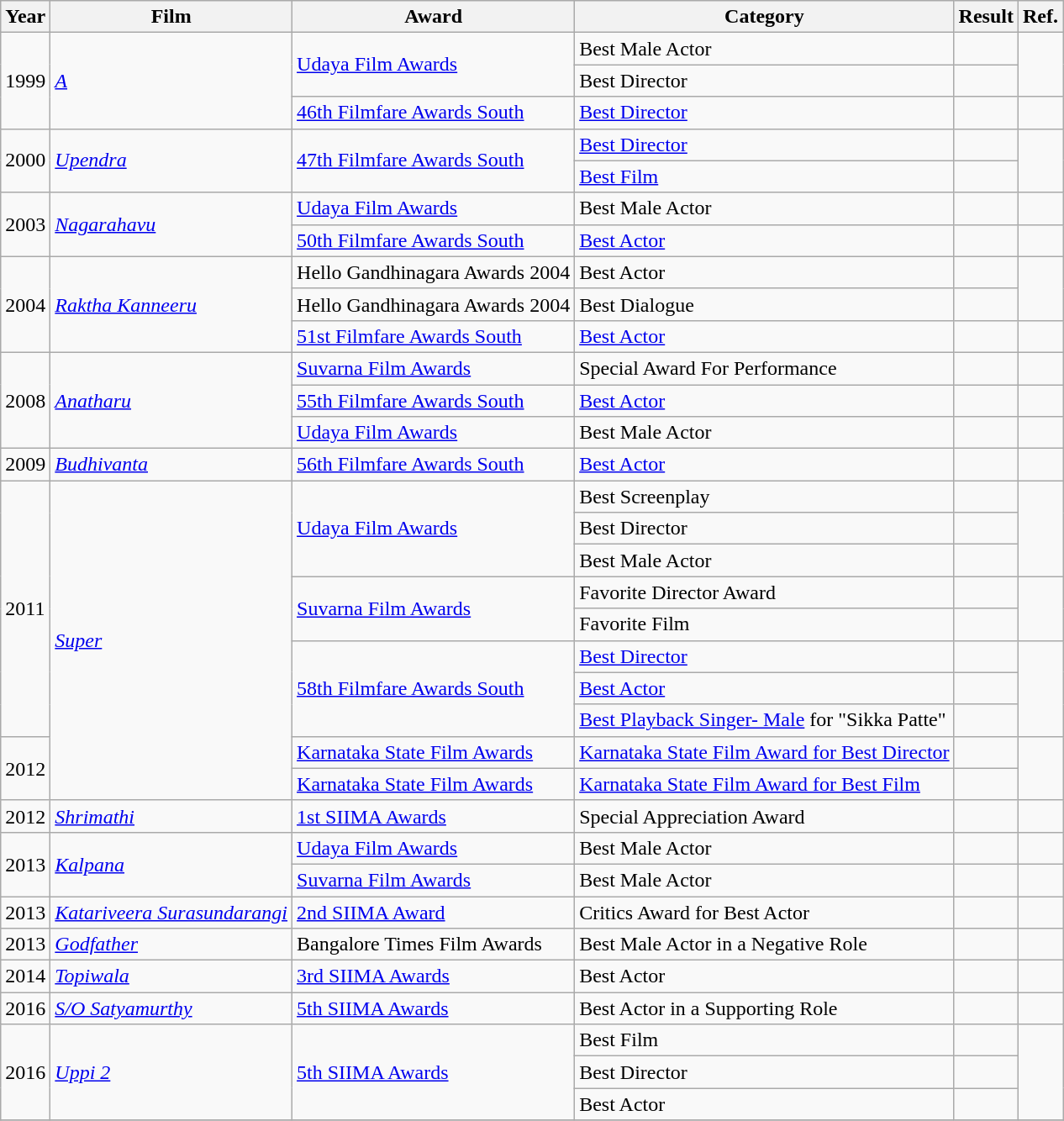<table class="wikitable sortable">
<tr>
<th>Year</th>
<th>Film</th>
<th>Award</th>
<th>Category</th>
<th>Result</th>
<th>Ref.</th>
</tr>
<tr>
<td rowspan="3">1999</td>
<td rowspan="3"><em><a href='#'>A</a></em></td>
<td rowspan="2"><a href='#'>Udaya Film Awards</a></td>
<td>Best Male Actor</td>
<td></td>
<td rowspan=2></td>
</tr>
<tr>
<td>Best Director</td>
<td></td>
</tr>
<tr>
<td><a href='#'>46th Filmfare Awards South</a></td>
<td><a href='#'>Best Director</a></td>
<td></td>
<td></td>
</tr>
<tr>
<td rowspan="2">2000</td>
<td rowspan="2"><em><a href='#'>Upendra</a></em></td>
<td rowspan="2"><a href='#'>47th Filmfare Awards South</a></td>
<td><a href='#'>Best Director</a></td>
<td></td>
<td rowspan=2></td>
</tr>
<tr>
<td><a href='#'>Best Film</a></td>
<td></td>
</tr>
<tr>
<td rowspan=2>2003</td>
<td rowspan=2><em><a href='#'>Nagarahavu</a></em></td>
<td><a href='#'>Udaya Film Awards</a></td>
<td>Best Male Actor</td>
<td></td>
<td></td>
</tr>
<tr>
<td><a href='#'>50th Filmfare Awards South</a></td>
<td><a href='#'>Best Actor</a></td>
<td></td>
<td></td>
</tr>
<tr>
<td rowspan=3>2004</td>
<td rowspan=3><em><a href='#'>Raktha Kanneeru</a></em></td>
<td>Hello Gandhinagara Awards 2004</td>
<td>Best Actor</td>
<td></td>
<td rowspan=2></td>
</tr>
<tr>
<td>Hello Gandhinagara Awards 2004</td>
<td>Best Dialogue</td>
<td></td>
</tr>
<tr>
<td><a href='#'>51st Filmfare Awards South</a></td>
<td><a href='#'>Best Actor</a></td>
<td></td>
<td></td>
</tr>
<tr>
<td rowspan=3>2008</td>
<td rowspan=3><em><a href='#'>Anatharu</a></em></td>
<td><a href='#'>Suvarna Film Awards</a></td>
<td>Special Award For Performance</td>
<td></td>
<td></td>
</tr>
<tr>
<td><a href='#'>55th Filmfare Awards South</a></td>
<td><a href='#'>Best Actor</a></td>
<td></td>
<td></td>
</tr>
<tr>
<td><a href='#'>Udaya Film Awards</a></td>
<td>Best Male Actor</td>
<td></td>
<td></td>
</tr>
<tr>
<td>2009</td>
<td><em><a href='#'>Budhivanta</a></em></td>
<td><a href='#'>56th Filmfare Awards South</a></td>
<td><a href='#'>Best Actor</a></td>
<td></td>
<td></td>
</tr>
<tr>
<td rowspan=8>2011</td>
<td rowspan=10><em><a href='#'>Super</a></em></td>
<td rowspan=3><a href='#'>Udaya Film Awards</a></td>
<td>Best Screenplay</td>
<td></td>
<td rowspan=3></td>
</tr>
<tr>
<td>Best Director</td>
<td></td>
</tr>
<tr>
<td>Best Male Actor</td>
<td></td>
</tr>
<tr>
<td rowspan=2><a href='#'>Suvarna Film Awards</a></td>
<td>Favorite Director Award</td>
<td></td>
<td rowspan=2></td>
</tr>
<tr>
<td>Favorite Film</td>
<td></td>
</tr>
<tr>
<td rowspan=3><a href='#'>58th Filmfare Awards South</a></td>
<td><a href='#'>Best Director</a></td>
<td></td>
<td rowspan=3></td>
</tr>
<tr>
<td><a href='#'>Best Actor</a></td>
<td></td>
</tr>
<tr>
<td><a href='#'>Best Playback Singer- Male</a> for "Sikka Patte"</td>
<td></td>
</tr>
<tr>
<td rowspan=2>2012</td>
<td><a href='#'>Karnataka State Film Awards</a></td>
<td><a href='#'>Karnataka State Film Award for Best Director</a></td>
<td></td>
<td rowspan=2></td>
</tr>
<tr>
<td><a href='#'>Karnataka State Film Awards</a></td>
<td><a href='#'>Karnataka State Film Award for Best Film</a></td>
<td></td>
</tr>
<tr>
<td>2012</td>
<td><em><a href='#'>Shrimathi</a></em></td>
<td><a href='#'>1st SIIMA Awards</a></td>
<td>Special Appreciation Award</td>
<td></td>
<td></td>
</tr>
<tr>
<td rowspan=2>2013</td>
<td rowspan=2><em><a href='#'>Kalpana</a></em></td>
<td><a href='#'>Udaya Film Awards</a></td>
<td>Best Male Actor</td>
<td></td>
<td></td>
</tr>
<tr>
<td><a href='#'>Suvarna Film Awards</a></td>
<td>Best Male Actor</td>
<td></td>
<td></td>
</tr>
<tr>
<td>2013</td>
<td><em><a href='#'>Katariveera Surasundarangi</a></em></td>
<td><a href='#'>2nd SIIMA Award</a></td>
<td>Critics Award for Best Actor</td>
<td></td>
<td></td>
</tr>
<tr>
<td>2013</td>
<td><em><a href='#'>Godfather</a></em></td>
<td>Bangalore Times Film Awards</td>
<td>Best Male Actor in a Negative Role</td>
<td></td>
<td></td>
</tr>
<tr>
<td>2014</td>
<td><em><a href='#'>Topiwala</a></em></td>
<td><a href='#'>3rd SIIMA Awards</a></td>
<td>Best Actor</td>
<td></td>
<td></td>
</tr>
<tr>
<td>2016</td>
<td><em><a href='#'>S/O Satyamurthy</a></em></td>
<td><a href='#'>5th SIIMA Awards</a></td>
<td>Best Actor in a Supporting Role</td>
<td></td>
<td></td>
</tr>
<tr>
<td rowspan=3>2016</td>
<td rowspan=3><em><a href='#'>Uppi 2</a></em></td>
<td rowspan=3><a href='#'>5th SIIMA Awards</a></td>
<td>Best Film</td>
<td></td>
<td rowspan=3></td>
</tr>
<tr>
<td>Best Director</td>
<td></td>
</tr>
<tr>
<td>Best Actor</td>
<td></td>
</tr>
<tr>
</tr>
</table>
